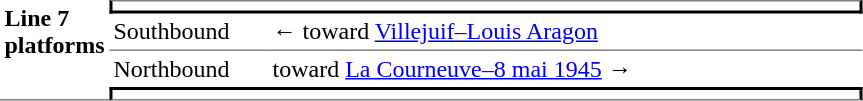<table border=0 cellspacing=0 cellpadding=3>
<tr>
<td style="border-bottom:solid 1px gray;" width=50 rowspan=10 valign=top><strong>Line 7 platforms</strong></td>
<td style="border-top:solid 1px gray;border-right:solid 2px black;border-left:solid 2px black;border-bottom:solid 2px black;text-align:center;" colspan=2></td>
</tr>
<tr>
<td style="border-bottom:solid 1px gray;" width=100>Southbound</td>
<td style="border-bottom:solid 1px gray;" width=390>←   toward <a href='#'>Villejuif–Louis Aragon</a> </td>
</tr>
<tr>
<td>Northbound</td>
<td>   toward <a href='#'>La Courneuve–8 mai 1945</a>  →</td>
</tr>
<tr>
<td style="border-top:solid 2px black;border-right:solid 2px black;border-left:solid 2px black;border-bottom:solid 1px gray;text-align:center;" colspan=2></td>
</tr>
</table>
